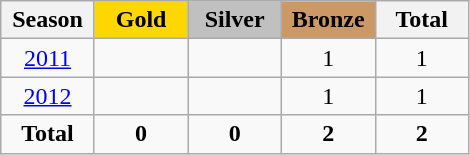<table class="wikitable" style="text-align:center;">
<tr>
<th width = "55">Season</th>
<th width = "55" style="background: gold;">Gold</th>
<th width = "55" style="background: silver;">Silver</th>
<th width = "55" style="background: #cc9966;">Bronze</th>
<th width = "55">Total</th>
</tr>
<tr>
<td><a href='#'>2011</a></td>
<td></td>
<td></td>
<td>1</td>
<td>1</td>
</tr>
<tr>
<td><a href='#'>2012</a></td>
<td></td>
<td></td>
<td>1</td>
<td>1</td>
</tr>
<tr>
<td><strong>Total</strong></td>
<td><strong>0</strong></td>
<td><strong>0</strong></td>
<td><strong>2</strong></td>
<td><strong>2</strong></td>
</tr>
</table>
